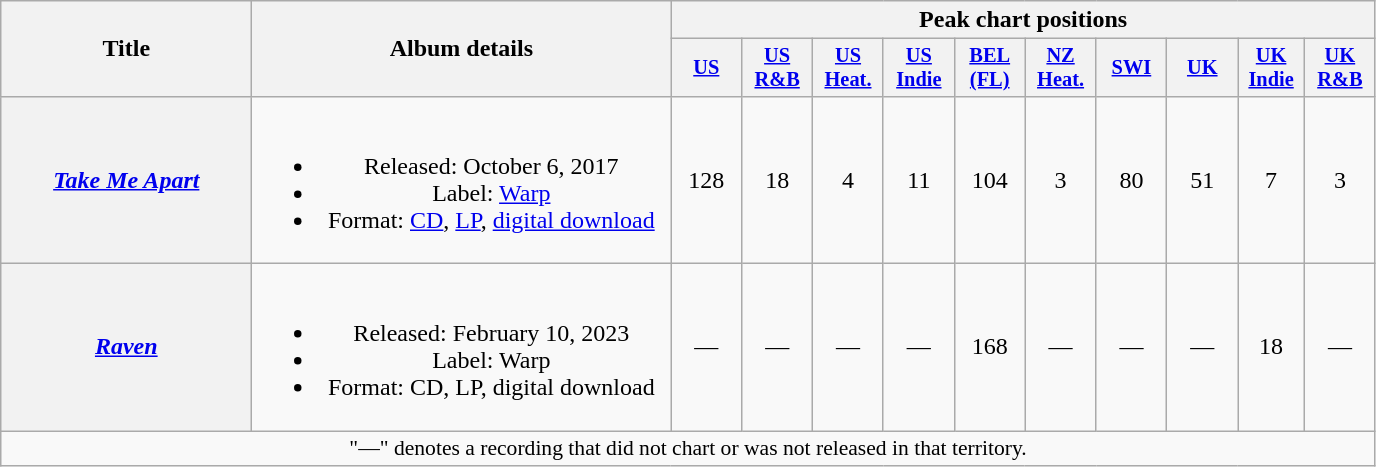<table class="wikitable plainrowheaders" style="text-align:center">
<tr>
<th scope="col" rowspan="2" style="width:10em;">Title</th>
<th scope="col" rowspan="2" style="width:17em;">Album details</th>
<th scope="col" colspan="10">Peak chart positions</th>
</tr>
<tr>
<th scope="col" style="width:3em;font-size:85%;"><a href='#'>US</a><br></th>
<th scope="col" style="width:3em;font-size:85%;"><a href='#'>US<br>R&B</a><br></th>
<th scope="col" style="width:3em;font-size:85%;"><a href='#'>US<br>Heat.</a><br></th>
<th scope="col" style="width:3em;font-size:85%;"><a href='#'>US<br>Indie</a><br></th>
<th scope="col" style="width:3em;font-size:85%;"><a href='#'>BEL<br>(FL)</a><br></th>
<th scope="col" style="width:3em;font-size:85%;"><a href='#'>NZ<br>Heat.</a><br></th>
<th scope="col" style="width:3em;font-size:85%;"><a href='#'>SWI</a><br></th>
<th scope="col" style="width:3em;font-size:85%;"><a href='#'>UK</a><br></th>
<th scope="col" style="width:2.8em;font-size:85%;"><a href='#'>UK Indie</a><br></th>
<th scope="col" style="width:3em;font-size:85%;"><a href='#'>UK <br> R&B</a><br></th>
</tr>
<tr>
<th scope="row"><em><a href='#'>Take Me Apart</a></em></th>
<td><br><ul><li>Released: October 6, 2017</li><li>Label: <a href='#'>Warp</a></li><li>Format: <a href='#'>CD</a>, <a href='#'>LP</a>, <a href='#'>digital download</a></li></ul></td>
<td>128</td>
<td>18</td>
<td>4</td>
<td>11</td>
<td>104</td>
<td>3</td>
<td>80</td>
<td>51</td>
<td>7</td>
<td>3</td>
</tr>
<tr>
<th scope="row"><em><a href='#'>Raven</a></em></th>
<td><br><ul><li>Released: February 10, 2023</li><li>Label: Warp</li><li>Format: CD, LP, digital download</li></ul></td>
<td>—</td>
<td>—</td>
<td>—</td>
<td>—</td>
<td>168</td>
<td>—</td>
<td>—</td>
<td>—</td>
<td>18</td>
<td>—</td>
</tr>
<tr>
<td colspan="13" style="font-size: 90%">"—" denotes a recording that did not chart or was not released in that territory.</td>
</tr>
</table>
